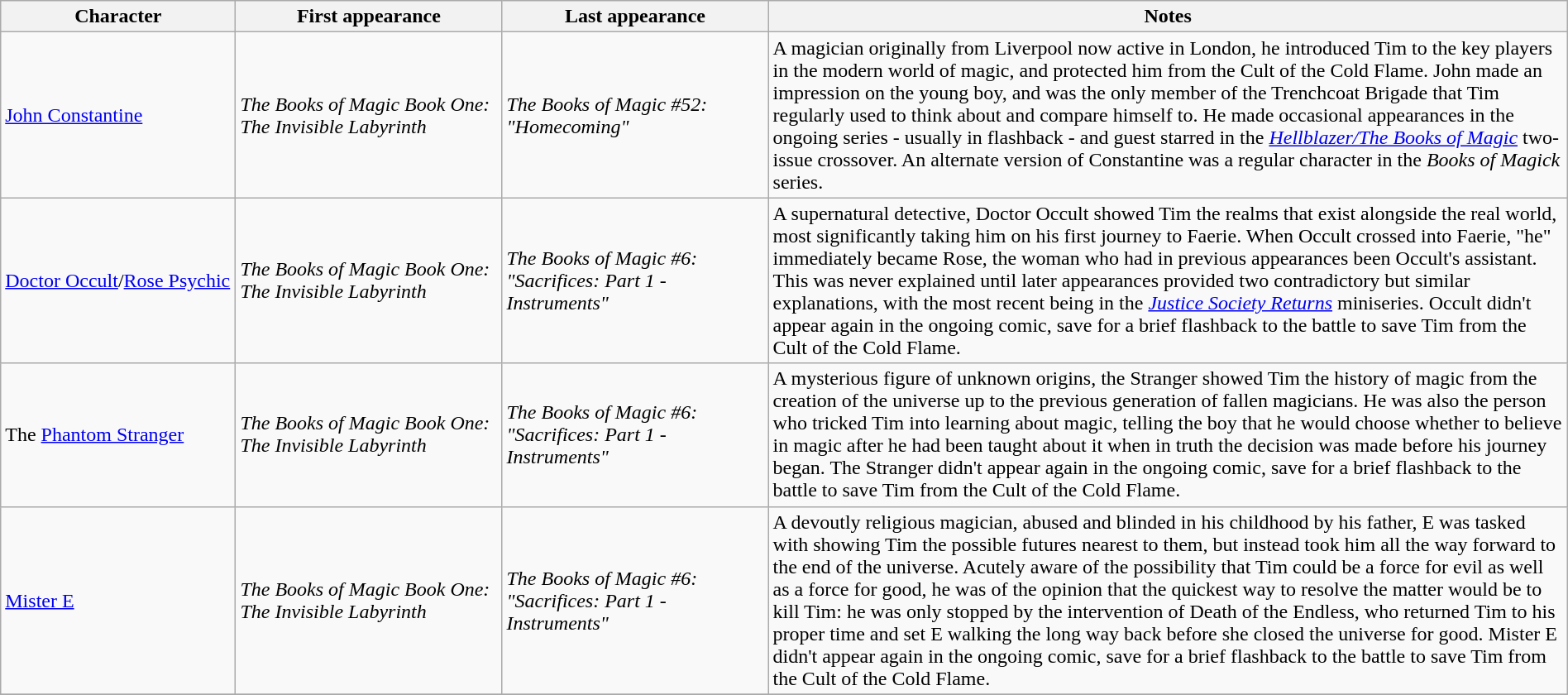<table class="wikitable" width=100%>
<tr>
<th width=15%>Character</th>
<th width=17%>First appearance</th>
<th width=17%>Last appearance</th>
<th width=51%>Notes</th>
</tr>
<tr>
<td><a href='#'>John Constantine</a></td>
<td><em>The Books of Magic Book One: The Invisible Labyrinth</em></td>
<td><em>The Books of Magic #52: "Homecoming"</em></td>
<td>A magician originally from Liverpool now active in London, he introduced Tim to the key players in the modern world of magic, and protected him from the Cult of the Cold Flame. John made an impression on the young boy, and was the only member of the Trenchcoat Brigade that Tim regularly used to think about and compare himself to. He made occasional appearances in the ongoing series - usually in flashback - and guest starred in the <em><a href='#'>Hellblazer/The Books of Magic</a></em> two-issue crossover. An alternate version of Constantine was a regular character in the <em>Books of Magick</em> series.</td>
</tr>
<tr>
<td><a href='#'>Doctor Occult</a>/<a href='#'>Rose Psychic</a></td>
<td><em>The Books of Magic Book One: The Invisible Labyrinth</em></td>
<td><em>The Books of Magic #6: "Sacrifices: Part 1 - Instruments"</em></td>
<td>A supernatural detective, Doctor Occult showed Tim the realms that exist alongside the real world, most significantly taking him on his first journey to Faerie. When Occult crossed into Faerie, "he" immediately became Rose, the woman who had in previous appearances been Occult's assistant. This was never explained until later appearances provided two contradictory but similar explanations, with the most recent being in the <em><a href='#'>Justice Society Returns</a></em> miniseries. Occult didn't appear again in the ongoing comic, save for a brief flashback to the battle to save Tim from the Cult of the Cold Flame.</td>
</tr>
<tr>
<td>The <a href='#'>Phantom Stranger</a></td>
<td><em>The Books of Magic Book One: The Invisible Labyrinth</em></td>
<td><em>The Books of Magic #6: "Sacrifices: Part 1 - Instruments"</em></td>
<td>A mysterious figure of unknown origins, the Stranger showed Tim the history of magic from the creation of the universe up to the previous generation of fallen magicians. He was also the person who tricked Tim into learning about magic, telling the boy that he would choose whether to believe in magic after he had been taught about it when in truth the decision was made before his journey began. The Stranger didn't appear again in the ongoing comic, save for a brief flashback to the battle to save Tim from the Cult of the Cold Flame.</td>
</tr>
<tr>
<td><a href='#'>Mister E</a></td>
<td><em>The Books of Magic Book One: The Invisible Labyrinth</em></td>
<td><em>The Books of Magic #6: "Sacrifices: Part 1 - Instruments"</em></td>
<td>A devoutly religious magician, abused and blinded in his childhood by his father, E was tasked with showing Tim the possible futures nearest to them, but instead took him all the way forward to the end of the universe. Acutely aware of the possibility that Tim could be a force for evil as well as a force for good, he was of the opinion that the quickest way to resolve the matter would be to kill Tim: he was only stopped by the intervention of Death of the Endless, who returned Tim to his proper time and set E walking the long way back before she closed the universe for good. Mister E didn't appear again in the ongoing comic, save for a brief flashback to the battle to save Tim from the Cult of the Cold Flame.</td>
</tr>
<tr>
</tr>
</table>
